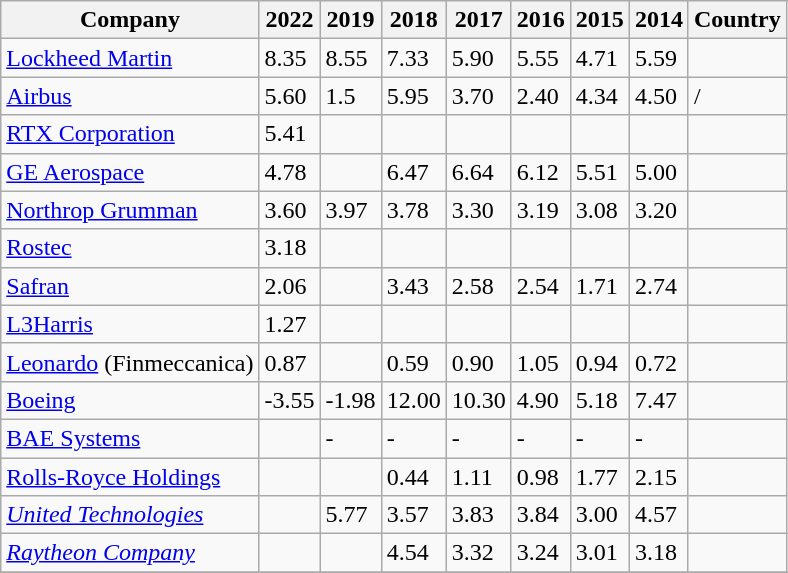<table class="wikitable sortable">
<tr>
<th>Company</th>
<th>2022</th>
<th>2019</th>
<th>2018</th>
<th>2017</th>
<th>2016</th>
<th>2015</th>
<th>2014</th>
<th>Country</th>
</tr>
<tr>
<td><a href='#'>Lockheed Martin</a></td>
<td>8.35</td>
<td>8.55</td>
<td>7.33</td>
<td>5.90</td>
<td>5.55</td>
<td>4.71</td>
<td>5.59</td>
<td></td>
</tr>
<tr>
<td><a href='#'>Airbus</a></td>
<td>5.60</td>
<td>1.5</td>
<td>5.95</td>
<td>3.70</td>
<td>2.40</td>
<td>4.34</td>
<td>4.50</td>
<td> / </td>
</tr>
<tr>
<td><a href='#'>RTX Corporation</a></td>
<td>5.41</td>
<td></td>
<td></td>
<td></td>
<td></td>
<td></td>
<td></td>
<td></td>
</tr>
<tr>
<td><a href='#'>GE Aerospace</a></td>
<td>4.78</td>
<td></td>
<td>6.47</td>
<td>6.64</td>
<td>6.12</td>
<td>5.51</td>
<td>5.00</td>
<td></td>
</tr>
<tr>
<td><a href='#'>Northrop Grumman</a></td>
<td>3.60</td>
<td>3.97</td>
<td>3.78</td>
<td>3.30</td>
<td>3.19</td>
<td>3.08</td>
<td>3.20</td>
<td></td>
</tr>
<tr>
<td><a href='#'>Rostec</a></td>
<td>3.18</td>
<td></td>
<td></td>
<td></td>
<td></td>
<td></td>
<td></td>
<td></td>
</tr>
<tr>
<td><a href='#'>Safran</a></td>
<td>2.06</td>
<td></td>
<td>3.43</td>
<td>2.58</td>
<td>2.54</td>
<td>1.71</td>
<td>2.74</td>
<td></td>
</tr>
<tr>
<td><a href='#'>L3Harris</a></td>
<td>1.27</td>
<td></td>
<td></td>
<td></td>
<td></td>
<td></td>
<td></td>
<td></td>
</tr>
<tr>
<td><a href='#'>Leonardo</a> (Finmeccanica)</td>
<td>0.87</td>
<td></td>
<td>0.59</td>
<td>0.90</td>
<td>1.05</td>
<td>0.94</td>
<td>0.72</td>
<td></td>
</tr>
<tr>
<td><a href='#'>Boeing</a></td>
<td>-3.55</td>
<td>-1.98</td>
<td>12.00</td>
<td>10.30</td>
<td>4.90</td>
<td>5.18</td>
<td>7.47</td>
<td></td>
</tr>
<tr>
<td><a href='#'>BAE Systems</a></td>
<td></td>
<td>-</td>
<td>-</td>
<td>-</td>
<td>-</td>
<td>-</td>
<td>-</td>
<td></td>
</tr>
<tr>
<td><a href='#'>Rolls-Royce Holdings</a></td>
<td></td>
<td></td>
<td>0.44</td>
<td>1.11</td>
<td>0.98</td>
<td>1.77</td>
<td>2.15</td>
<td></td>
</tr>
<tr>
<td><em><a href='#'>United Technologies</a></em></td>
<td></td>
<td>5.77</td>
<td>3.57</td>
<td>3.83</td>
<td>3.84</td>
<td>3.00</td>
<td>4.57</td>
<td></td>
</tr>
<tr>
<td><em><a href='#'>Raytheon Company</a></em></td>
<td></td>
<td></td>
<td>4.54</td>
<td>3.32</td>
<td>3.24</td>
<td>3.01</td>
<td>3.18</td>
<td></td>
</tr>
<tr>
</tr>
</table>
